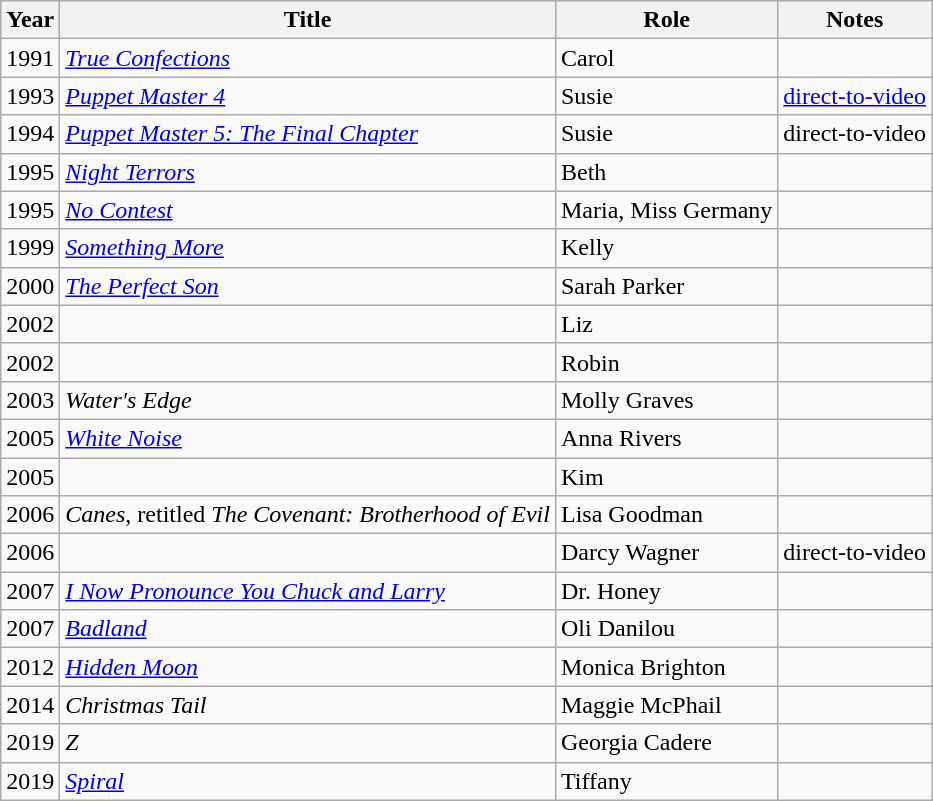<table class="wikitable sortable">
<tr>
<th>Year</th>
<th>Title</th>
<th>Role</th>
<th class="unsortable">Notes</th>
</tr>
<tr>
<td>1991</td>
<td><em><a href='#'>True Confections</a></em></td>
<td>Carol</td>
<td></td>
</tr>
<tr>
<td>1993</td>
<td><em><a href='#'>Puppet Master 4</a></em></td>
<td>Susie</td>
<td><a href='#'>direct-to-video</a></td>
</tr>
<tr>
<td>1994</td>
<td><em><a href='#'>Puppet Master 5: The Final Chapter</a></em></td>
<td>Susie</td>
<td>direct-to-video</td>
</tr>
<tr>
<td>1995</td>
<td><em><a href='#'>Night Terrors</a></em></td>
<td>Beth</td>
<td></td>
</tr>
<tr>
<td>1995</td>
<td><em><a href='#'>No Contest</a></em></td>
<td>Maria, Miss Germany</td>
<td></td>
</tr>
<tr>
<td>1999</td>
<td><em><a href='#'>Something More</a></em></td>
<td>Kelly</td>
<td></td>
</tr>
<tr>
<td>2000</td>
<td data-sort-value="Perfect Son, The"><em><a href='#'>The Perfect Son</a></em></td>
<td>Sarah Parker</td>
<td></td>
</tr>
<tr>
<td>2002</td>
<td><em></em></td>
<td>Liz</td>
<td></td>
</tr>
<tr>
<td>2002</td>
<td><em></em></td>
<td>Robin</td>
<td></td>
</tr>
<tr>
<td>2003</td>
<td><em>Water's Edge</em></td>
<td>Molly Graves</td>
<td></td>
</tr>
<tr>
<td>2005</td>
<td><em><a href='#'>White Noise</a></em></td>
<td>Anna Rivers</td>
<td></td>
</tr>
<tr>
<td>2005</td>
<td><em></em></td>
<td>Kim</td>
<td></td>
</tr>
<tr>
<td>2006</td>
<td><em>Canes</em>, retitled <em>The Covenant: Brotherhood of Evil</em></td>
<td>Lisa Goodman</td>
<td></td>
</tr>
<tr>
<td>2006</td>
<td><em></em></td>
<td>Darcy Wagner</td>
<td>direct-to-video</td>
</tr>
<tr>
<td>2007</td>
<td><em><a href='#'>I Now Pronounce You Chuck and Larry</a></em></td>
<td>Dr. Honey</td>
<td></td>
</tr>
<tr>
<td>2007</td>
<td><em><a href='#'>Badland</a></em></td>
<td>Oli Danilou</td>
<td></td>
</tr>
<tr>
<td>2012</td>
<td><em><a href='#'>Hidden Moon</a></em></td>
<td>Monica Brighton</td>
<td></td>
</tr>
<tr>
<td>2014</td>
<td><em>Christmas Tail</em></td>
<td>Maggie McPhail</td>
<td></td>
</tr>
<tr>
<td>2019</td>
<td><em>Z</em></td>
<td>Georgia Cadere</td>
<td></td>
</tr>
<tr>
<td>2019</td>
<td><em><a href='#'>Spiral</a></em></td>
<td>Tiffany</td>
<td></td>
</tr>
</table>
